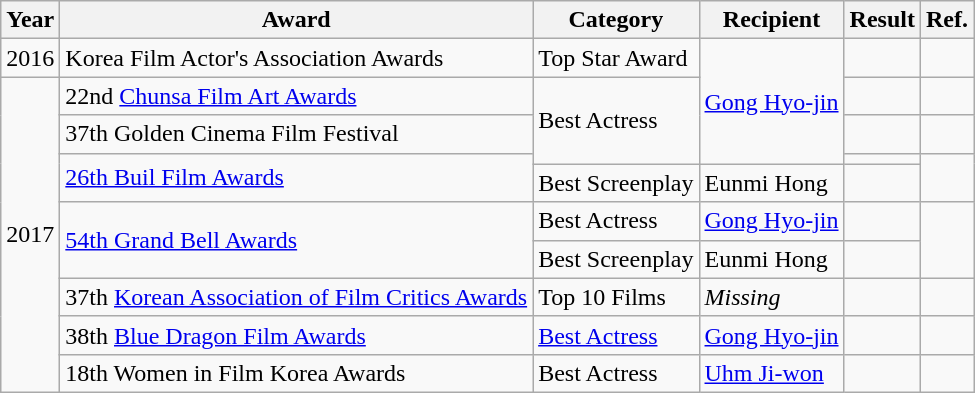<table class="wikitable">
<tr>
<th>Year</th>
<th>Award</th>
<th>Category</th>
<th>Recipient</th>
<th>Result</th>
<th>Ref.</th>
</tr>
<tr>
<td>2016</td>
<td>Korea Film Actor's Association Awards</td>
<td>Top Star Award</td>
<td rowspan=4><a href='#'>Gong Hyo-jin</a></td>
<td></td>
<td></td>
</tr>
<tr>
<td rowspan=9>2017</td>
<td>22nd <a href='#'>Chunsa Film Art Awards</a></td>
<td rowspan=3>Best Actress</td>
<td></td>
<td></td>
</tr>
<tr>
<td>37th Golden Cinema Film Festival</td>
<td></td>
<td></td>
</tr>
<tr>
<td rowspan=2><a href='#'>26th Buil Film Awards</a></td>
<td></td>
<td rowspan=2></td>
</tr>
<tr>
<td>Best Screenplay</td>
<td>Eunmi Hong</td>
<td></td>
</tr>
<tr>
<td rowspan=2><a href='#'>54th Grand Bell Awards</a></td>
<td>Best Actress</td>
<td><a href='#'>Gong Hyo-jin</a></td>
<td></td>
<td rowspan=2></td>
</tr>
<tr>
<td>Best Screenplay</td>
<td>Eunmi Hong</td>
<td></td>
</tr>
<tr>
<td>37th <a href='#'>Korean Association of Film Critics Awards</a></td>
<td>Top 10 Films</td>
<td><em>Missing</em></td>
<td></td>
<td></td>
</tr>
<tr>
<td>38th <a href='#'>Blue Dragon Film Awards</a></td>
<td><a href='#'>Best Actress</a></td>
<td><a href='#'>Gong Hyo-jin</a></td>
<td></td>
<td></td>
</tr>
<tr>
<td>18th Women in Film Korea Awards</td>
<td>Best Actress</td>
<td><a href='#'>Uhm Ji-won</a></td>
<td></td>
<td></td>
</tr>
</table>
